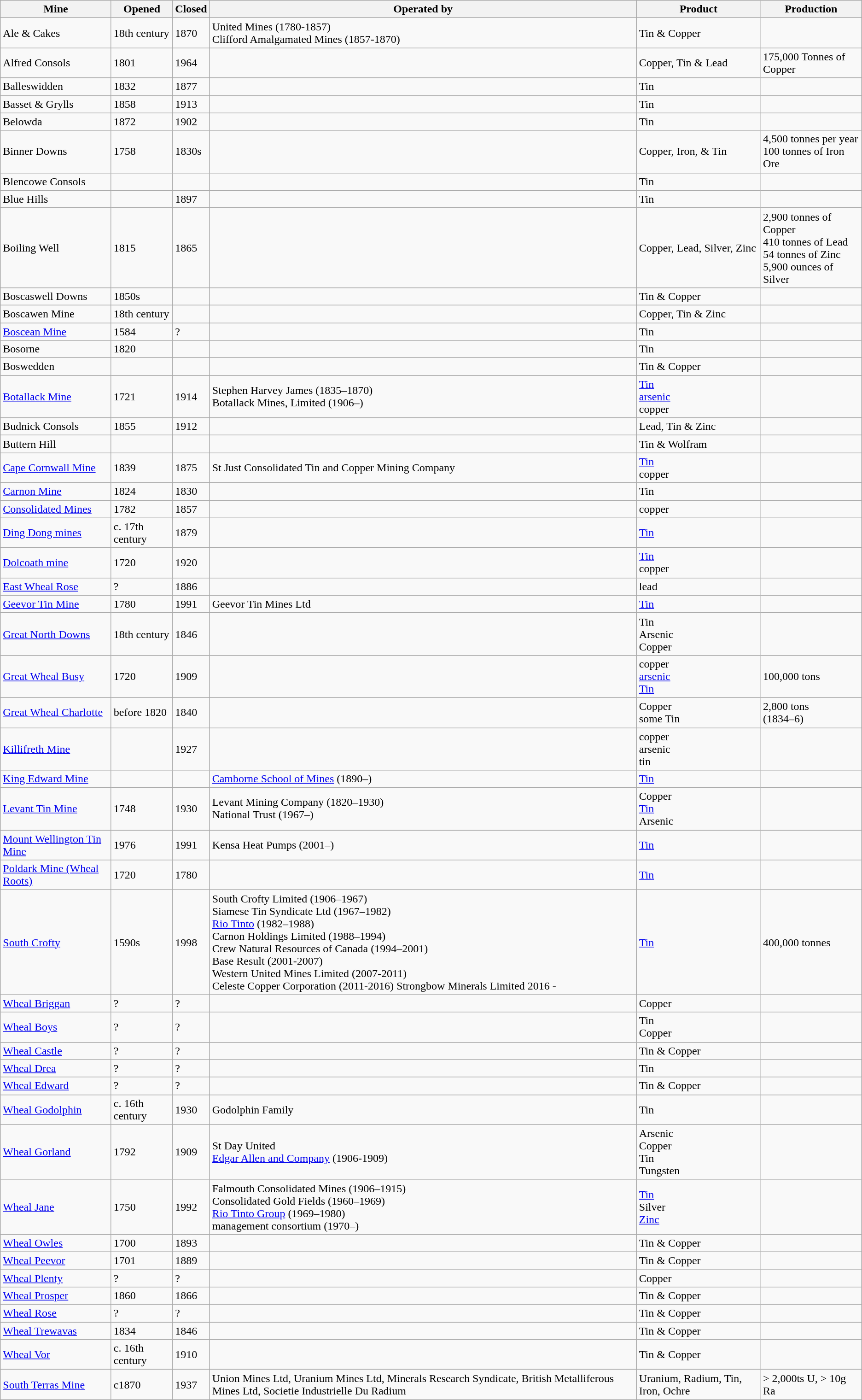<table class="wikitable">
<tr>
<th>Mine</th>
<th>Opened</th>
<th>Closed</th>
<th>Operated by</th>
<th>Product</th>
<th>Production</th>
</tr>
<tr>
<td>Ale & Cakes</td>
<td>18th century</td>
<td>1870</td>
<td>United Mines (1780-1857)<br>Clifford Amalgamated Mines (1857-1870)</td>
<td>Tin & Copper</td>
<td></td>
</tr>
<tr>
<td>Alfred Consols</td>
<td>1801</td>
<td>1964</td>
<td></td>
<td>Copper, Tin & Lead</td>
<td>175,000 Tonnes of Copper</td>
</tr>
<tr>
<td>Balleswidden</td>
<td>1832</td>
<td>1877</td>
<td></td>
<td>Tin</td>
<td></td>
</tr>
<tr>
<td>Basset & Grylls</td>
<td>1858</td>
<td>1913</td>
<td></td>
<td>Tin</td>
<td></td>
</tr>
<tr>
<td>Belowda</td>
<td>1872</td>
<td>1902</td>
<td></td>
<td>Tin</td>
<td></td>
</tr>
<tr>
<td>Binner Downs</td>
<td>1758</td>
<td>1830s</td>
<td></td>
<td>Copper, Iron, & Tin</td>
<td>4,500 tonnes per year<br>100 tonnes of Iron Ore</td>
</tr>
<tr>
<td>Blencowe Consols</td>
<td></td>
<td></td>
<td></td>
<td>Tin</td>
<td></td>
</tr>
<tr>
<td>Blue Hills</td>
<td></td>
<td>1897</td>
<td></td>
<td>Tin</td>
<td></td>
</tr>
<tr>
<td>Boiling Well</td>
<td>1815</td>
<td>1865</td>
<td></td>
<td>Copper, Lead, Silver, Zinc</td>
<td>2,900 tonnes of Copper <br> 410 tonnes of Lead <br> 54 tonnes of Zinc <br> 5,900 ounces of Silver</td>
</tr>
<tr>
<td>Boscaswell Downs</td>
<td>1850s</td>
<td></td>
<td></td>
<td>Tin & Copper</td>
<td></td>
</tr>
<tr>
<td>Boscawen Mine</td>
<td>18th century</td>
<td></td>
<td></td>
<td>Copper, Tin & Zinc</td>
<td></td>
</tr>
<tr>
<td><a href='#'>Boscean Mine</a></td>
<td>1584</td>
<td>?</td>
<td></td>
<td>Tin</td>
<td></td>
</tr>
<tr>
<td>Bosorne</td>
<td>1820</td>
<td></td>
<td></td>
<td>Tin</td>
<td></td>
</tr>
<tr>
<td>Boswedden</td>
<td></td>
<td></td>
<td></td>
<td>Tin & Copper</td>
<td></td>
</tr>
<tr>
<td><a href='#'>Botallack Mine</a></td>
<td>1721</td>
<td>1914</td>
<td>Stephen Harvey James (1835–1870) <br> Botallack Mines, Limited (1906–)</td>
<td><a href='#'>Tin</a> <br> <a href='#'>arsenic</a> <br> copper</td>
<td></td>
</tr>
<tr>
<td>Budnick Consols</td>
<td>1855</td>
<td>1912</td>
<td></td>
<td>Lead, Tin & Zinc</td>
<td></td>
</tr>
<tr>
<td>Buttern Hill</td>
<td></td>
<td></td>
<td></td>
<td>Tin & Wolfram</td>
<td></td>
</tr>
<tr>
<td><a href='#'>Cape Cornwall Mine</a></td>
<td>1839</td>
<td>1875</td>
<td>St Just Consolidated Tin and Copper Mining Company</td>
<td><a href='#'>Tin</a> <br> copper</td>
<td></td>
</tr>
<tr>
<td><a href='#'>Carnon Mine</a></td>
<td>1824</td>
<td>1830</td>
<td></td>
<td>Tin</td>
<td></td>
</tr>
<tr>
<td><a href='#'>Consolidated Mines</a></td>
<td>1782</td>
<td>1857</td>
<td></td>
<td>copper</td>
<td></td>
</tr>
<tr>
<td><a href='#'>Ding Dong mines</a></td>
<td>c. 17th century</td>
<td>1879</td>
<td></td>
<td><a href='#'>Tin</a></td>
<td></td>
</tr>
<tr>
<td><a href='#'>Dolcoath mine</a></td>
<td>1720</td>
<td>1920</td>
<td></td>
<td><a href='#'>Tin</a> <br> copper</td>
<td></td>
</tr>
<tr>
<td><a href='#'>East Wheal Rose</a></td>
<td>?</td>
<td>1886</td>
<td></td>
<td>lead</td>
<td></td>
</tr>
<tr>
<td><a href='#'>Geevor Tin Mine</a></td>
<td>1780</td>
<td>1991</td>
<td>Geevor Tin Mines Ltd</td>
<td><a href='#'>Tin</a></td>
<td></td>
</tr>
<tr>
<td><a href='#'>Great North Downs</a></td>
<td>18th century</td>
<td>1846</td>
<td></td>
<td>Tin <br> Arsenic <br> Copper</td>
<td></td>
</tr>
<tr>
<td><a href='#'>Great Wheal Busy</a></td>
<td>1720</td>
<td>1909</td>
<td></td>
<td>copper <br> <a href='#'>arsenic</a> <br> <a href='#'>Tin</a></td>
<td>100,000 tons</td>
</tr>
<tr>
<td><a href='#'>Great Wheal Charlotte</a></td>
<td>before 1820</td>
<td>1840</td>
<td></td>
<td>Copper <br> some Tin</td>
<td>2,800 tons <br> (1834–6)</td>
</tr>
<tr>
<td><a href='#'>Killifreth Mine</a></td>
<td></td>
<td>1927</td>
<td></td>
<td>copper <br> arsenic <br> tin</td>
<td></td>
</tr>
<tr>
<td><a href='#'>King Edward Mine</a></td>
<td></td>
<td></td>
<td><a href='#'>Camborne School of Mines</a> (1890–)</td>
<td><a href='#'>Tin</a></td>
<td></td>
</tr>
<tr>
<td><a href='#'>Levant Tin Mine</a></td>
<td>1748</td>
<td>1930</td>
<td>Levant Mining Company (1820–1930) <br> National Trust (1967–)</td>
<td>Copper <br> <a href='#'>Tin</a> <br> Arsenic</td>
<td></td>
</tr>
<tr>
<td><a href='#'>Mount Wellington Tin Mine</a></td>
<td>1976</td>
<td>1991</td>
<td>Kensa Heat Pumps (2001–)</td>
<td><a href='#'>Tin</a></td>
<td></td>
</tr>
<tr>
<td><a href='#'>Poldark Mine (Wheal Roots)</a></td>
<td>1720</td>
<td>1780</td>
<td></td>
<td><a href='#'>Tin</a></td>
<td></td>
</tr>
<tr>
<td><a href='#'>South Crofty</a></td>
<td>1590s</td>
<td>1998</td>
<td>South Crofty Limited (1906–1967) <br> Siamese Tin Syndicate Ltd (1967–1982) <br> <a href='#'>Rio Tinto</a> (1982–1988)<br> Carnon Holdings Limited (1988–1994) <br> Crew Natural Resources of Canada (1994–2001) <br> Base Result (2001-2007) <br> Western United Mines Limited (2007-2011) <br> Celeste Copper Corporation (2011-2016) Strongbow Minerals Limited 2016 -</td>
<td><a href='#'>Tin</a></td>
<td>400,000 tonnes</td>
</tr>
<tr>
<td><a href='#'>Wheal Briggan</a></td>
<td>?</td>
<td>?</td>
<td></td>
<td>Copper</td>
<td></td>
</tr>
<tr>
<td><a href='#'>Wheal Boys</a></td>
<td>?</td>
<td>?</td>
<td></td>
<td>Tin <br> Copper</td>
<td></td>
</tr>
<tr>
<td><a href='#'>Wheal Castle</a></td>
<td>?</td>
<td>?</td>
<td></td>
<td>Tin & Copper</td>
<td></td>
</tr>
<tr>
<td><a href='#'>Wheal Drea</a></td>
<td>?</td>
<td>?</td>
<td></td>
<td>Tin</td>
<td></td>
</tr>
<tr>
<td><a href='#'>Wheal Edward</a></td>
<td>?</td>
<td>?</td>
<td></td>
<td>Tin & Copper</td>
<td></td>
</tr>
<tr>
<td><a href='#'>Wheal Godolphin</a></td>
<td>c. 16th century</td>
<td>1930</td>
<td>Godolphin Family</td>
<td>Tin</td>
<td></td>
</tr>
<tr>
<td><a href='#'>Wheal Gorland</a></td>
<td>1792</td>
<td>1909</td>
<td>St Day United <br> <a href='#'>Edgar Allen and Company</a> (1906-1909)</td>
<td>Arsenic <br> Copper <br> Tin <br> Tungsten</td>
<td></td>
</tr>
<tr>
<td><a href='#'>Wheal Jane</a></td>
<td>1750</td>
<td>1992</td>
<td>Falmouth Consolidated Mines (1906–1915)<br> Consolidated Gold Fields (1960–1969) <br> <a href='#'>Rio Tinto Group</a> (1969–1980) <br> management consortium (1970–)</td>
<td><a href='#'>Tin</a> <br> Silver <br> <a href='#'>Zinc</a></td>
<td></td>
</tr>
<tr>
<td><a href='#'>Wheal Owles</a></td>
<td>1700</td>
<td>1893</td>
<td></td>
<td>Tin & Copper</td>
<td></td>
</tr>
<tr>
<td><a href='#'>Wheal Peevor</a></td>
<td>1701</td>
<td>1889</td>
<td></td>
<td>Tin & Copper</td>
<td></td>
</tr>
<tr>
<td><a href='#'>Wheal Plenty</a></td>
<td>?</td>
<td>?</td>
<td></td>
<td>Copper</td>
<td></td>
</tr>
<tr>
<td><a href='#'>Wheal Prosper</a></td>
<td>1860</td>
<td>1866</td>
<td></td>
<td>Tin & Copper</td>
<td></td>
</tr>
<tr>
<td><a href='#'>Wheal Rose</a></td>
<td>?</td>
<td>?</td>
<td></td>
<td>Tin & Copper</td>
<td></td>
</tr>
<tr>
<td><a href='#'>Wheal Trewavas</a></td>
<td>1834</td>
<td>1846</td>
<td></td>
<td>Tin & Copper</td>
<td></td>
</tr>
<tr 100,000 tonnes>
<td><a href='#'>Wheal Vor</a></td>
<td>c. 16th century</td>
<td>1910</td>
<td></td>
<td>Tin & Copper</td>
<td></td>
</tr>
<tr>
<td><a href='#'>South Terras Mine</a></td>
<td>c1870</td>
<td>1937</td>
<td>Union Mines Ltd, Uranium Mines Ltd, Minerals Research Syndicate, British Metalliferous Mines Ltd, Societie Industrielle Du Radium</td>
<td>Uranium, Radium, Tin, Iron, Ochre</td>
<td>> 2,000ts U, > 10g Ra</td>
</tr>
</table>
